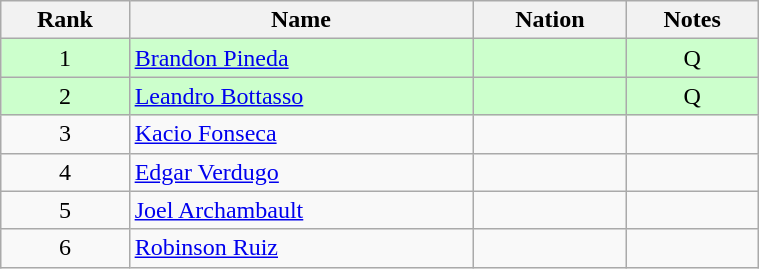<table class="wikitable sortable" style="text-align:center" width=40%>
<tr>
<th>Rank</th>
<th>Name</th>
<th>Nation</th>
<th>Notes</th>
</tr>
<tr bgcolor=ccffcc>
<td>1</td>
<td align=left><a href='#'>Brandon Pineda</a></td>
<td align=left></td>
<td>Q</td>
</tr>
<tr bgcolor=ccffcc>
<td>2</td>
<td align=left><a href='#'>Leandro Bottasso</a></td>
<td align=left></td>
<td>Q</td>
</tr>
<tr>
<td>3</td>
<td align=left><a href='#'>Kacio Fonseca</a></td>
<td align=left></td>
<td></td>
</tr>
<tr>
<td>4</td>
<td align=left><a href='#'>Edgar Verdugo</a></td>
<td align=left></td>
<td></td>
</tr>
<tr>
<td>5</td>
<td align=left><a href='#'>Joel Archambault</a></td>
<td align=left></td>
<td></td>
</tr>
<tr>
<td>6</td>
<td align=left><a href='#'>Robinson Ruiz</a></td>
<td align=left></td>
<td></td>
</tr>
</table>
